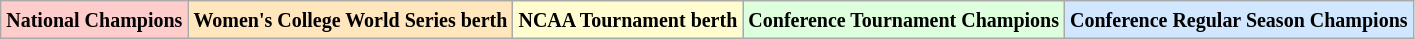<table class="wikitable">
<tr>
<td bgcolor="#FFCCCC"><small><strong>National Champions</strong></small></td>
<td bgcolor="#FFE6BD"><small><strong>Women's College World Series berth</strong></small></td>
<td bgcolor="#FFFDD0"><small><strong>NCAA Tournament berth</strong></small></td>
<td bgcolor="#DDFFDD"><small><strong>Conference Tournament Champions</strong></small></td>
<td bgcolor="#D0E7FF"><small><strong>Conference Regular Season Champions</strong></small></td>
</tr>
</table>
